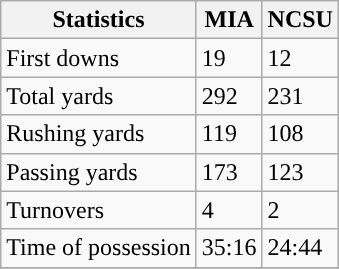<table class="wikitable">
<tr>
<th>Statistics</th>
<th>MIA</th>
<th>NCSU</th>
</tr>
<tr>
<td>First downs</td>
<td>19</td>
<td>12</td>
</tr>
<tr>
<td>Total yards</td>
<td>292</td>
<td>231</td>
</tr>
<tr>
<td>Rushing yards</td>
<td>119</td>
<td>108</td>
</tr>
<tr>
<td>Passing yards</td>
<td>173</td>
<td>123</td>
</tr>
<tr>
<td>Turnovers</td>
<td>4</td>
<td>2</td>
</tr>
<tr>
<td>Time of possession</td>
<td>35:16</td>
<td>24:44</td>
</tr>
<tr>
</tr>
</table>
